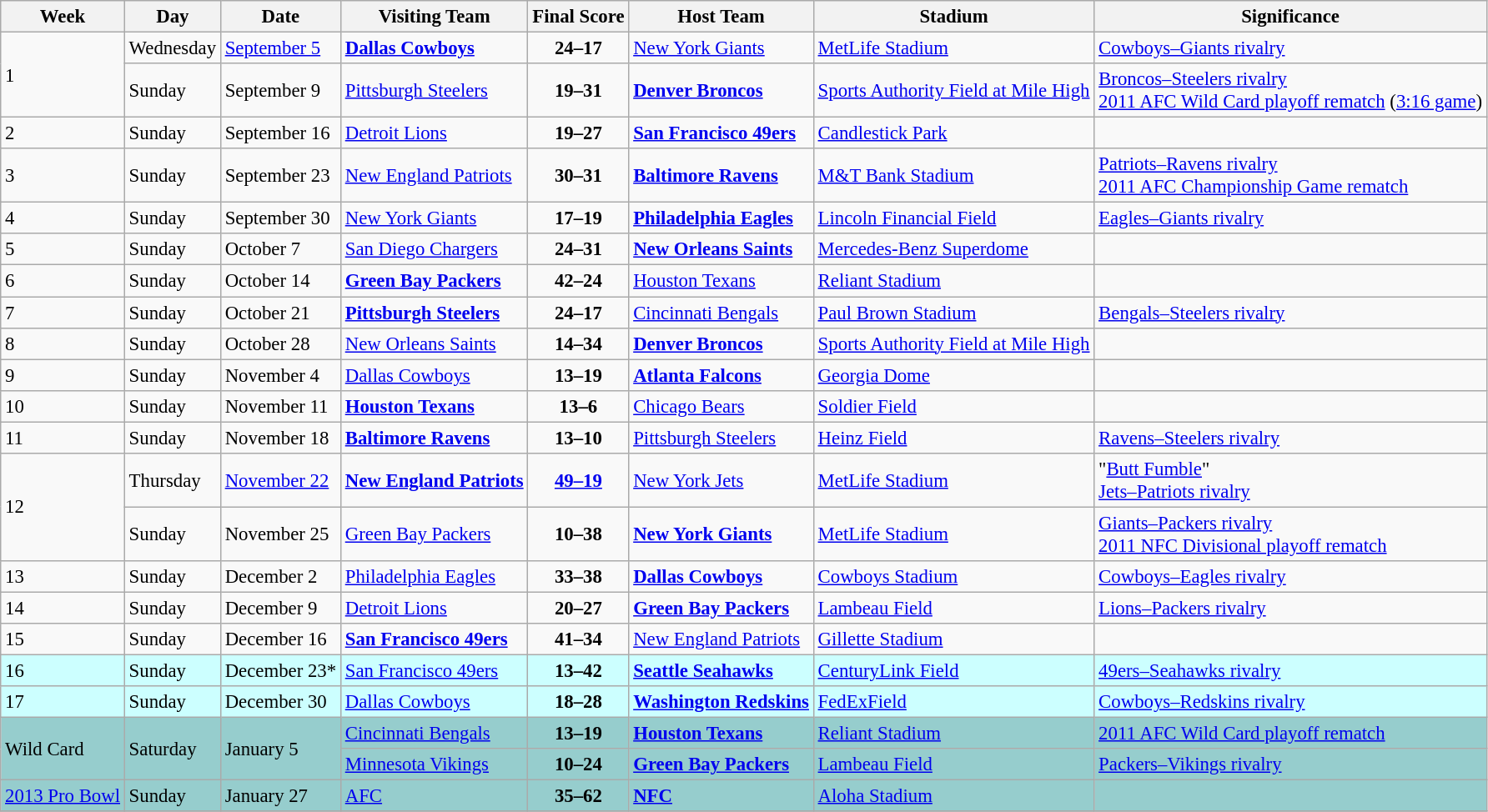<table class="wikitable" style="font-size: 95%;">
<tr>
<th>Week</th>
<th>Day</th>
<th>Date</th>
<th>Visiting Team</th>
<th>Final Score</th>
<th>Host Team</th>
<th>Stadium</th>
<th>Significance</th>
</tr>
<tr>
<td rowspan="2">1</td>
<td>Wednesday</td>
<td><a href='#'>September 5</a></td>
<td><strong><a href='#'>Dallas Cowboys</a></strong></td>
<td align="center"><strong>24–17</strong></td>
<td><a href='#'>New York Giants</a></td>
<td><a href='#'>MetLife Stadium</a></td>
<td><a href='#'>Cowboys–Giants rivalry</a></td>
</tr>
<tr>
<td>Sunday</td>
<td>September 9</td>
<td><a href='#'>Pittsburgh Steelers</a></td>
<td align="center"><strong>19–31</strong></td>
<td><strong><a href='#'>Denver Broncos</a></strong></td>
<td><a href='#'>Sports Authority Field at Mile High</a></td>
<td><a href='#'>Broncos–Steelers rivalry</a><br><a href='#'>2011 AFC Wild Card playoff rematch</a> (<a href='#'>3:16 game</a>)</td>
</tr>
<tr>
<td>2</td>
<td>Sunday</td>
<td>September 16</td>
<td><a href='#'>Detroit Lions</a></td>
<td align="center"><strong>19–27</strong></td>
<td><strong><a href='#'>San Francisco 49ers</a></strong></td>
<td><a href='#'>Candlestick Park</a></td>
<td></td>
</tr>
<tr>
<td>3</td>
<td>Sunday</td>
<td>September 23</td>
<td><a href='#'>New England Patriots</a></td>
<td align="center"><strong>30–31</strong></td>
<td><strong><a href='#'>Baltimore Ravens</a></strong></td>
<td><a href='#'>M&T Bank Stadium</a></td>
<td><a href='#'>Patriots–Ravens rivalry</a><br><a href='#'>2011 AFC Championship Game rematch</a></td>
</tr>
<tr>
<td>4</td>
<td>Sunday</td>
<td>September 30</td>
<td><a href='#'>New York Giants</a></td>
<td align="center"><strong>17–19</strong></td>
<td><strong><a href='#'>Philadelphia Eagles</a></strong></td>
<td><a href='#'>Lincoln Financial Field</a></td>
<td><a href='#'>Eagles–Giants rivalry</a></td>
</tr>
<tr>
<td>5</td>
<td>Sunday</td>
<td>October 7</td>
<td><a href='#'>San Diego Chargers</a></td>
<td align="center"><strong>24–31</strong></td>
<td><strong><a href='#'>New Orleans Saints</a></strong></td>
<td><a href='#'>Mercedes-Benz Superdome</a></td>
<td></td>
</tr>
<tr>
<td>6</td>
<td>Sunday</td>
<td>October 14</td>
<td><strong><a href='#'>Green Bay Packers</a></strong></td>
<td align="center"><strong>42–24</strong></td>
<td><a href='#'>Houston Texans</a></td>
<td><a href='#'>Reliant Stadium</a></td>
<td></td>
</tr>
<tr>
<td>7</td>
<td>Sunday</td>
<td>October 21</td>
<td><strong><a href='#'>Pittsburgh Steelers</a></strong></td>
<td align="center"><strong>24–17</strong></td>
<td><a href='#'>Cincinnati Bengals</a></td>
<td><a href='#'>Paul Brown Stadium</a></td>
<td><a href='#'>Bengals–Steelers rivalry</a></td>
</tr>
<tr>
<td>8</td>
<td>Sunday</td>
<td>October 28</td>
<td><a href='#'>New Orleans Saints</a></td>
<td align="center"><strong>14–34</strong></td>
<td><strong><a href='#'>Denver Broncos</a></strong></td>
<td><a href='#'>Sports Authority Field at Mile High</a></td>
<td></td>
</tr>
<tr>
<td>9</td>
<td>Sunday</td>
<td>November 4</td>
<td><a href='#'>Dallas Cowboys</a></td>
<td align="center"><strong>13–19</strong></td>
<td><strong><a href='#'>Atlanta Falcons</a></strong></td>
<td><a href='#'>Georgia Dome</a></td>
<td></td>
</tr>
<tr>
<td>10</td>
<td>Sunday</td>
<td>November 11</td>
<td><strong><a href='#'>Houston Texans</a></strong></td>
<td align="center"><strong>13–6</strong></td>
<td><a href='#'>Chicago Bears</a></td>
<td><a href='#'>Soldier Field</a></td>
<td></td>
</tr>
<tr>
<td>11</td>
<td>Sunday</td>
<td>November 18</td>
<td><strong><a href='#'>Baltimore Ravens</a></strong></td>
<td align="center"><strong>13–10</strong></td>
<td><a href='#'>Pittsburgh Steelers</a></td>
<td><a href='#'>Heinz Field</a></td>
<td><a href='#'>Ravens–Steelers rivalry</a></td>
</tr>
<tr>
<td rowspan="2">12</td>
<td>Thursday</td>
<td><a href='#'>November 22</a></td>
<td><strong><a href='#'>New England Patriots</a></strong></td>
<td align="center"><strong><a href='#'>49–19</a></strong></td>
<td><a href='#'>New York Jets</a></td>
<td><a href='#'>MetLife Stadium</a></td>
<td>"<a href='#'>Butt Fumble</a>"<br><a href='#'>Jets–Patriots rivalry</a></td>
</tr>
<tr>
<td>Sunday</td>
<td>November 25</td>
<td><a href='#'>Green Bay Packers</a></td>
<td align="center"><strong>10–38</strong></td>
<td><strong><a href='#'>New York Giants</a></strong></td>
<td><a href='#'>MetLife Stadium</a></td>
<td><a href='#'>Giants–Packers rivalry</a><br><a href='#'>2011 NFC Divisional playoff rematch</a></td>
</tr>
<tr>
<td>13</td>
<td>Sunday</td>
<td>December 2</td>
<td><a href='#'>Philadelphia Eagles</a></td>
<td align="center"><strong>33–38</strong></td>
<td><strong><a href='#'>Dallas Cowboys</a></strong></td>
<td><a href='#'>Cowboys Stadium</a></td>
<td><a href='#'>Cowboys–Eagles rivalry</a></td>
</tr>
<tr>
<td>14</td>
<td>Sunday</td>
<td>December 9</td>
<td><a href='#'>Detroit Lions</a></td>
<td align="center"><strong>20–27</strong></td>
<td><strong><a href='#'>Green Bay Packers</a></strong></td>
<td><a href='#'>Lambeau Field</a></td>
<td><a href='#'>Lions–Packers rivalry</a></td>
</tr>
<tr>
<td>15</td>
<td>Sunday</td>
<td>December 16</td>
<td><strong><a href='#'>San Francisco 49ers</a></strong></td>
<td align="center"><strong>41–34</strong></td>
<td><a href='#'>New England Patriots</a></td>
<td><a href='#'>Gillette Stadium</a></td>
<td></td>
</tr>
<tr bgcolor="#ccffff">
<td>16</td>
<td>Sunday</td>
<td>December 23*</td>
<td><a href='#'>San Francisco 49ers</a></td>
<td align="center"><strong>13–42</strong></td>
<td><strong><a href='#'>Seattle Seahawks</a></strong></td>
<td><a href='#'>CenturyLink Field</a></td>
<td><a href='#'>49ers–Seahawks rivalry</a></td>
</tr>
<tr bgcolor="#ccffff">
<td>17</td>
<td>Sunday</td>
<td>December 30</td>
<td><a href='#'>Dallas Cowboys</a></td>
<td align="center"><strong>18–28</strong></td>
<td><strong><a href='#'>Washington Redskins</a></strong></td>
<td><a href='#'>FedExField</a></td>
<td><a href='#'>Cowboys–Redskins rivalry</a></td>
</tr>
<tr bgcolor="#96cdcd">
<td rowspan="2">Wild Card</td>
<td rowspan="2">Saturday</td>
<td rowspan="2">January 5</td>
<td><a href='#'>Cincinnati Bengals</a></td>
<td align="center"><strong>13–19</strong></td>
<td><strong><a href='#'>Houston Texans</a></strong></td>
<td><a href='#'>Reliant Stadium</a></td>
<td><a href='#'>2011 AFC Wild Card playoff rematch</a></td>
</tr>
<tr bgcolor="#96cdcd">
<td><a href='#'>Minnesota Vikings</a></td>
<td align="center"><strong>10–24</strong></td>
<td><strong><a href='#'>Green Bay Packers</a></strong></td>
<td><a href='#'>Lambeau Field</a></td>
<td><a href='#'>Packers–Vikings rivalry</a></td>
</tr>
<tr bgcolor="#96cdcd">
<td><a href='#'>2013 Pro Bowl</a></td>
<td>Sunday</td>
<td>January 27</td>
<td><a href='#'>AFC</a></td>
<td align="center"><strong>35–62</strong></td>
<td><strong><a href='#'>NFC</a></strong></td>
<td><a href='#'>Aloha Stadium</a></td>
<td></td>
</tr>
<tr>
</tr>
</table>
